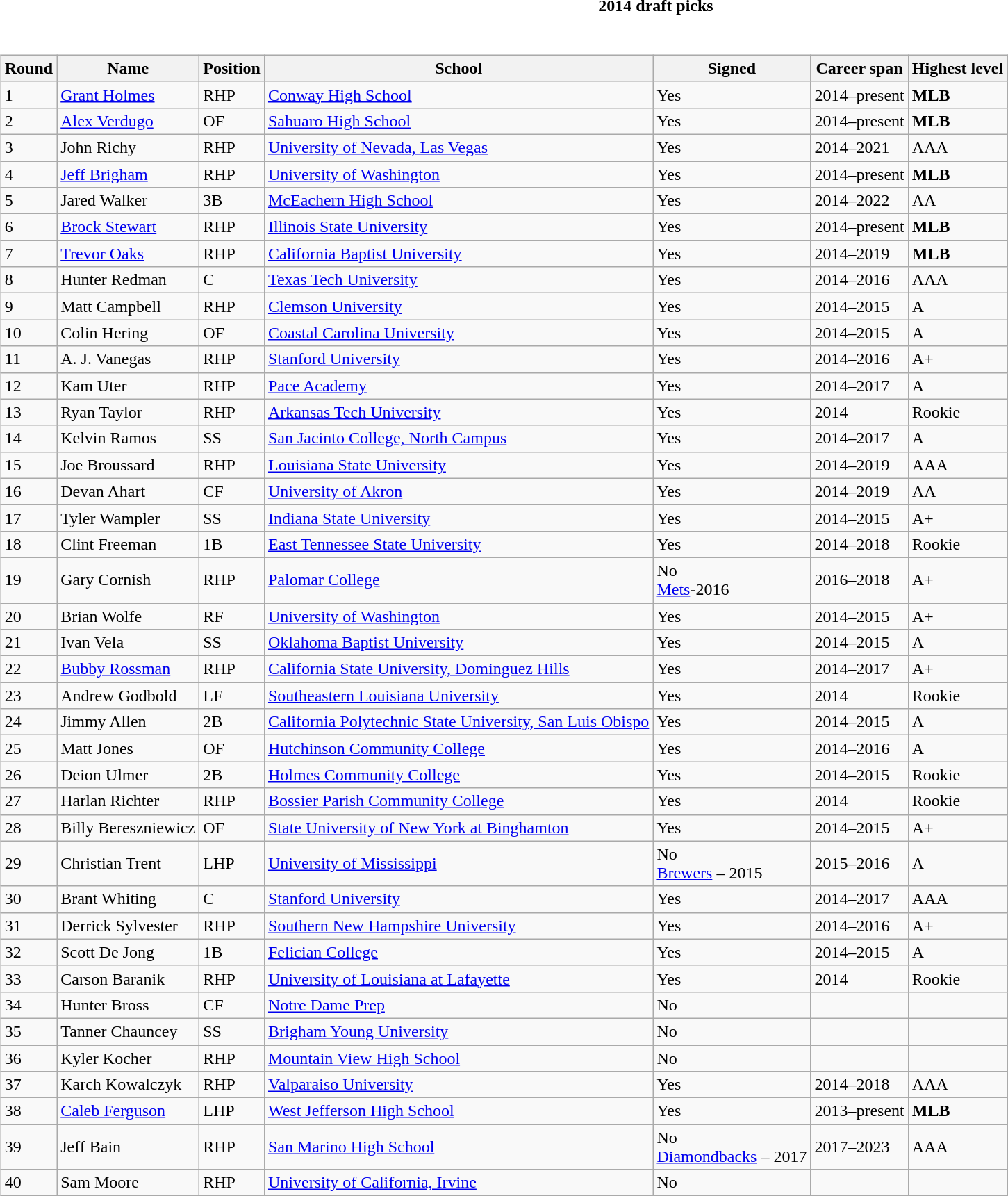<table class="toccolours collapsible collapsed" style="width:100%; background:inherit">
<tr>
<th>2014 draft picks</th>
</tr>
<tr>
<td><br><table class="wikitable">
<tr>
<th>Round</th>
<th>Name</th>
<th>Position</th>
<th>School</th>
<th>Signed</th>
<th>Career span</th>
<th>Highest level</th>
</tr>
<tr>
<td>1</td>
<td><a href='#'>Grant Holmes</a></td>
<td>RHP</td>
<td><a href='#'>Conway High School</a></td>
<td>Yes</td>
<td>2014–present</td>
<td><strong>MLB</strong></td>
</tr>
<tr>
<td>2</td>
<td><a href='#'>Alex Verdugo</a></td>
<td>OF</td>
<td><a href='#'>Sahuaro High School</a></td>
<td>Yes</td>
<td>2014–present</td>
<td><strong>MLB</strong></td>
</tr>
<tr>
<td>3</td>
<td>John Richy</td>
<td>RHP</td>
<td><a href='#'>University of Nevada, Las Vegas</a></td>
<td>Yes</td>
<td>2014–2021</td>
<td>AAA</td>
</tr>
<tr>
<td>4</td>
<td><a href='#'>Jeff Brigham</a></td>
<td>RHP</td>
<td><a href='#'>University of Washington</a></td>
<td>Yes</td>
<td>2014–present</td>
<td><strong>MLB</strong></td>
</tr>
<tr>
<td>5</td>
<td>Jared Walker</td>
<td>3B</td>
<td><a href='#'>McEachern High School</a></td>
<td>Yes</td>
<td>2014–2022</td>
<td>AA</td>
</tr>
<tr>
<td>6</td>
<td><a href='#'>Brock Stewart</a></td>
<td>RHP</td>
<td><a href='#'>Illinois State University</a></td>
<td>Yes</td>
<td>2014–present</td>
<td><strong>MLB</strong></td>
</tr>
<tr>
<td>7</td>
<td><a href='#'>Trevor Oaks</a></td>
<td>RHP</td>
<td><a href='#'>California Baptist University</a></td>
<td>Yes</td>
<td>2014–2019</td>
<td><strong>MLB</strong></td>
</tr>
<tr>
<td>8</td>
<td>Hunter Redman</td>
<td>C</td>
<td><a href='#'>Texas Tech University</a></td>
<td>Yes</td>
<td>2014–2016</td>
<td>AAA</td>
</tr>
<tr>
<td>9</td>
<td>Matt Campbell</td>
<td>RHP</td>
<td><a href='#'>Clemson University</a></td>
<td>Yes</td>
<td>2014–2015</td>
<td>A</td>
</tr>
<tr>
<td>10</td>
<td>Colin Hering</td>
<td>OF</td>
<td><a href='#'>Coastal Carolina University</a></td>
<td>Yes</td>
<td>2014–2015</td>
<td>A</td>
</tr>
<tr>
<td>11</td>
<td>A. J. Vanegas</td>
<td>RHP</td>
<td><a href='#'>Stanford University</a></td>
<td>Yes</td>
<td>2014–2016</td>
<td>A+</td>
</tr>
<tr>
<td>12</td>
<td>Kam Uter</td>
<td>RHP</td>
<td><a href='#'>Pace Academy</a></td>
<td>Yes</td>
<td>2014–2017</td>
<td>A</td>
</tr>
<tr>
<td>13</td>
<td>Ryan Taylor</td>
<td>RHP</td>
<td><a href='#'>Arkansas Tech University</a></td>
<td>Yes</td>
<td>2014</td>
<td>Rookie</td>
</tr>
<tr>
<td>14</td>
<td>Kelvin Ramos</td>
<td>SS</td>
<td><a href='#'>San Jacinto College, North Campus</a></td>
<td>Yes</td>
<td>2014–2017</td>
<td>A</td>
</tr>
<tr>
<td>15</td>
<td>Joe Broussard</td>
<td>RHP</td>
<td><a href='#'>Louisiana State University</a></td>
<td>Yes</td>
<td>2014–2019</td>
<td>AAA</td>
</tr>
<tr>
<td>16</td>
<td>Devan Ahart</td>
<td>CF</td>
<td><a href='#'>University of Akron</a></td>
<td>Yes</td>
<td>2014–2019</td>
<td>AA</td>
</tr>
<tr>
<td>17</td>
<td>Tyler Wampler</td>
<td>SS</td>
<td><a href='#'>Indiana State University</a></td>
<td>Yes</td>
<td>2014–2015</td>
<td>A+</td>
</tr>
<tr>
<td>18</td>
<td>Clint Freeman</td>
<td>1B</td>
<td><a href='#'>East Tennessee State University</a></td>
<td>Yes</td>
<td>2014–2018</td>
<td>Rookie</td>
</tr>
<tr>
<td>19</td>
<td>Gary Cornish</td>
<td>RHP</td>
<td><a href='#'>Palomar College</a></td>
<td>No<br><a href='#'>Mets</a>-2016</td>
<td>2016–2018</td>
<td>A+</td>
</tr>
<tr>
<td>20</td>
<td>Brian Wolfe</td>
<td>RF</td>
<td><a href='#'>University of Washington</a></td>
<td>Yes</td>
<td>2014–2015</td>
<td>A+</td>
</tr>
<tr>
<td>21</td>
<td>Ivan Vela</td>
<td>SS</td>
<td><a href='#'>Oklahoma Baptist University</a></td>
<td>Yes</td>
<td>2014–2015</td>
<td>A</td>
</tr>
<tr>
<td>22</td>
<td><a href='#'>Bubby Rossman</a></td>
<td>RHP</td>
<td><a href='#'>California State University, Dominguez Hills</a></td>
<td>Yes</td>
<td>2014–2017</td>
<td>A+</td>
</tr>
<tr>
<td>23</td>
<td>Andrew Godbold</td>
<td>LF</td>
<td><a href='#'>Southeastern Louisiana University</a></td>
<td>Yes</td>
<td>2014</td>
<td>Rookie</td>
</tr>
<tr>
<td>24</td>
<td>Jimmy Allen</td>
<td>2B</td>
<td><a href='#'>California Polytechnic State University, San Luis Obispo</a></td>
<td>Yes</td>
<td>2014–2015</td>
<td>A</td>
</tr>
<tr>
<td>25</td>
<td>Matt Jones</td>
<td>OF</td>
<td><a href='#'>Hutchinson Community College</a></td>
<td>Yes</td>
<td>2014–2016</td>
<td>A</td>
</tr>
<tr>
<td>26</td>
<td>Deion Ulmer</td>
<td>2B</td>
<td><a href='#'>Holmes Community College</a></td>
<td>Yes</td>
<td>2014–2015</td>
<td>Rookie</td>
</tr>
<tr>
<td>27</td>
<td>Harlan Richter</td>
<td>RHP</td>
<td><a href='#'>Bossier Parish Community College</a></td>
<td>Yes</td>
<td>2014</td>
<td>Rookie</td>
</tr>
<tr>
<td>28</td>
<td>Billy Bereszniewicz</td>
<td>OF</td>
<td><a href='#'>State University of New York at Binghamton</a></td>
<td>Yes</td>
<td>2014–2015</td>
<td>A+</td>
</tr>
<tr>
<td>29</td>
<td>Christian Trent</td>
<td>LHP</td>
<td><a href='#'>University of Mississippi</a></td>
<td>No<br><a href='#'>Brewers</a> – 2015</td>
<td>2015–2016</td>
<td>A</td>
</tr>
<tr>
<td>30</td>
<td>Brant Whiting</td>
<td>C</td>
<td><a href='#'>Stanford University</a></td>
<td>Yes</td>
<td>2014–2017</td>
<td>AAA</td>
</tr>
<tr>
<td>31</td>
<td>Derrick Sylvester</td>
<td>RHP</td>
<td><a href='#'>Southern New Hampshire University</a></td>
<td>Yes</td>
<td>2014–2016</td>
<td>A+</td>
</tr>
<tr>
<td>32</td>
<td>Scott De Jong</td>
<td>1B</td>
<td><a href='#'>Felician College</a></td>
<td>Yes</td>
<td>2014–2015</td>
<td>A</td>
</tr>
<tr>
<td>33</td>
<td>Carson Baranik</td>
<td>RHP</td>
<td><a href='#'>University of Louisiana at Lafayette</a></td>
<td>Yes</td>
<td>2014</td>
<td>Rookie</td>
</tr>
<tr>
<td>34</td>
<td>Hunter Bross</td>
<td>CF</td>
<td><a href='#'>Notre Dame Prep</a></td>
<td>No</td>
<td></td>
<td></td>
</tr>
<tr>
<td>35</td>
<td>Tanner Chauncey</td>
<td>SS</td>
<td><a href='#'>Brigham Young University</a></td>
<td>No</td>
<td></td>
<td></td>
</tr>
<tr>
<td>36</td>
<td>Kyler Kocher</td>
<td>RHP</td>
<td><a href='#'>Mountain View High School</a></td>
<td>No</td>
<td></td>
<td></td>
</tr>
<tr>
<td>37</td>
<td>Karch Kowalczyk</td>
<td>RHP</td>
<td><a href='#'>Valparaiso University</a></td>
<td>Yes</td>
<td>2014–2018</td>
<td>AAA</td>
</tr>
<tr>
<td>38</td>
<td><a href='#'>Caleb Ferguson</a></td>
<td>LHP</td>
<td><a href='#'>West Jefferson High School</a></td>
<td>Yes</td>
<td>2013–present</td>
<td><strong>MLB</strong></td>
</tr>
<tr>
<td>39</td>
<td>Jeff Bain</td>
<td>RHP</td>
<td><a href='#'>San Marino High School</a></td>
<td>No <br><a href='#'>Diamondbacks</a> – 2017</td>
<td>2017–2023</td>
<td>AAA</td>
</tr>
<tr>
<td>40</td>
<td>Sam Moore</td>
<td>RHP</td>
<td><a href='#'>University of California, Irvine</a></td>
<td>No</td>
<td></td>
<td></td>
</tr>
</table>
</td>
</tr>
</table>
